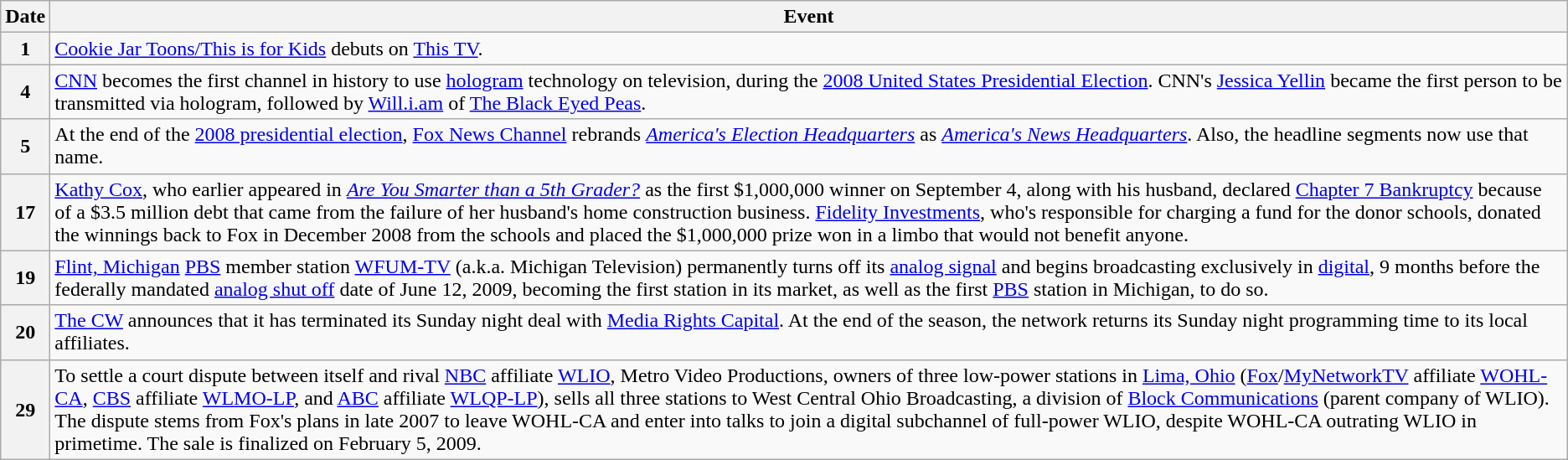<table class="wikitable">
<tr>
<th>Date</th>
<th>Event</th>
</tr>
<tr>
<th>1</th>
<td><a href='#'>Cookie Jar Toons/This is for Kids</a> debuts on <a href='#'>This TV</a>.</td>
</tr>
<tr>
<th>4</th>
<td><a href='#'>CNN</a> becomes the first channel in history to use <a href='#'>hologram</a> technology on television, during the <a href='#'>2008 United States Presidential Election</a>. CNN's <a href='#'>Jessica Yellin</a> became the first person to be transmitted via hologram, followed by <a href='#'>Will.i.am</a> of <a href='#'>The Black Eyed Peas</a>.</td>
</tr>
<tr>
<th>5</th>
<td>At the end of the <a href='#'>2008 presidential election</a>, <a href='#'>Fox News Channel</a> rebrands <em><a href='#'>America's Election Headquarters</a></em> as <em><a href='#'>America's News Headquarters</a></em>. Also, the headline segments now use that name.</td>
</tr>
<tr>
<th>17</th>
<td><a href='#'>Kathy Cox</a>, who earlier appeared in <em><a href='#'>Are You Smarter than a 5th Grader?</a></em> as the first $1,000,000 winner on September 4, along with his husband, declared <a href='#'>Chapter 7 Bankruptcy</a> because of a $3.5 million debt that came from the failure of her husband's home construction business. <a href='#'>Fidelity Investments</a>, who's responsible for charging a fund for the donor schools, donated the winnings back to Fox in December 2008 from the schools and placed the $1,000,000 prize won in a limbo that would not benefit anyone.</td>
</tr>
<tr>
<th>19</th>
<td><a href='#'>Flint, Michigan</a> <a href='#'>PBS</a> member station <a href='#'>WFUM-TV</a> (a.k.a. Michigan Television) permanently turns off its <a href='#'>analog signal</a> and begins broadcasting exclusively in <a href='#'>digital</a>, 9 months before the federally mandated <a href='#'>analog shut off</a> date of June 12, 2009, becoming the first station in its market, as well as the first <a href='#'>PBS</a> station in Michigan, to do so.</td>
</tr>
<tr>
<th>20</th>
<td><a href='#'>The CW</a> announces that it has terminated its Sunday night deal with <a href='#'>Media Rights Capital</a>. At the end of the season, the network returns its Sunday night programming time to its local affiliates.</td>
</tr>
<tr>
<th>29</th>
<td>To settle a court dispute between itself and rival <a href='#'>NBC</a> affiliate <a href='#'>WLIO</a>, Metro Video Productions, owners of three low-power stations in <a href='#'>Lima, Ohio</a> (<a href='#'>Fox</a>/<a href='#'>MyNetworkTV</a> affiliate <a href='#'>WOHL-CA</a>, <a href='#'>CBS</a> affiliate <a href='#'>WLMO-LP</a>, and <a href='#'>ABC</a> affiliate <a href='#'>WLQP-LP</a>), sells all three stations to West Central Ohio Broadcasting, a division of <a href='#'>Block Communications</a> (parent company of WLIO). The dispute stems from Fox's plans in late 2007 to leave WOHL-CA and enter into talks to join a digital subchannel of full-power WLIO, despite WOHL-CA outrating WLIO in primetime. The sale is finalized on February 5, 2009.</td>
</tr>
</table>
